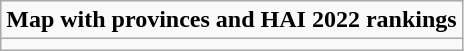<table role= "presentation" class="wikitable mw-collapsible mw-collapsed">
<tr>
<td><strong>Map with provinces and HAI 2022 rankings</strong></td>
</tr>
<tr>
<td></td>
</tr>
</table>
